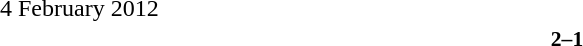<table width=100% cellspacing=1>
<tr>
<th width=25%></th>
<th width=10%></th>
<th></th>
</tr>
<tr>
<td>4 February 2012</td>
</tr>
<tr style=font-size:90%>
<td align=right><strong></strong></td>
<td align=center><strong>2–1</strong></td>
<td><strong></strong></td>
</tr>
</table>
